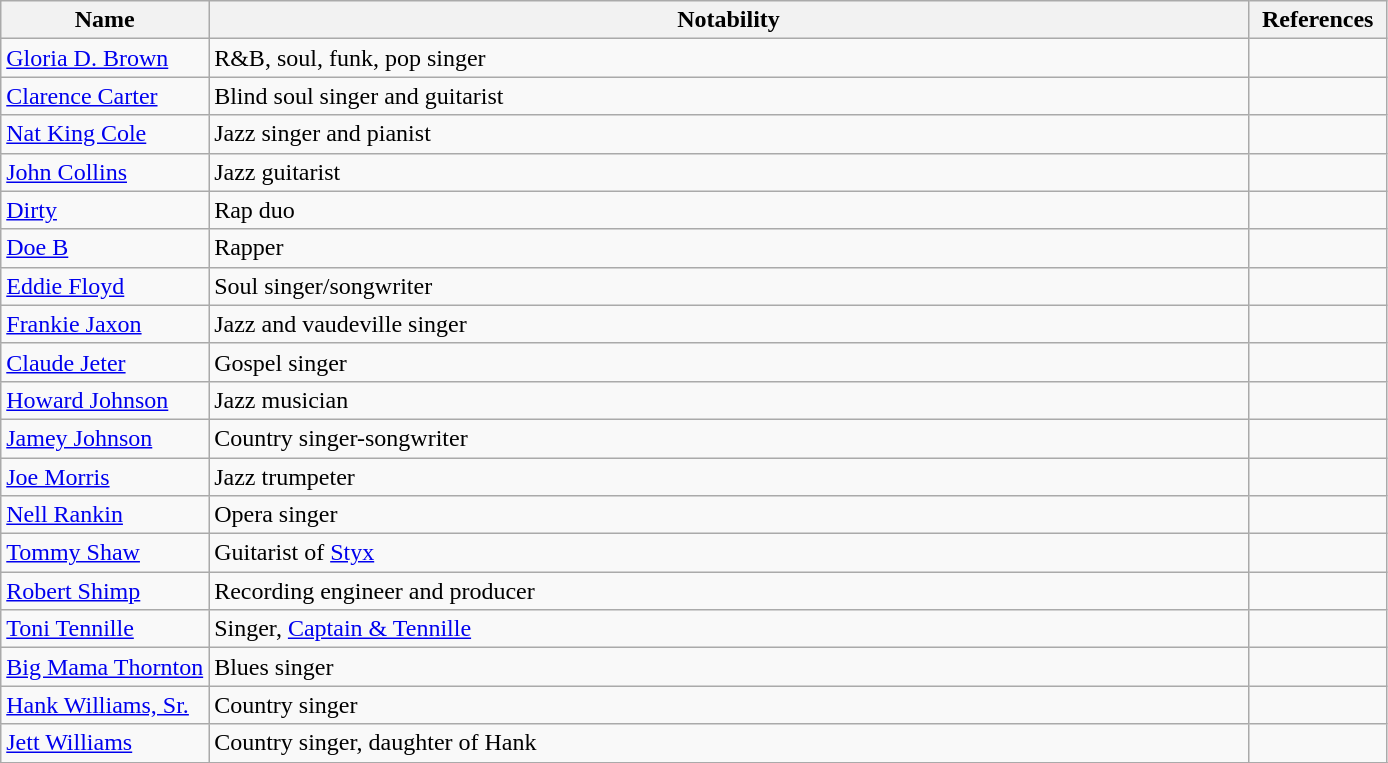<table class="wikitable sortable">
<tr>
<th width="15%">Name</th>
<th width="75%">Notability</th>
<th width="10%" class="unsortable">References</th>
</tr>
<tr>
<td><a href='#'>Gloria D. Brown</a></td>
<td>R&B, soul, funk, pop singer</td>
<td></td>
</tr>
<tr>
<td><a href='#'>Clarence Carter</a></td>
<td>Blind soul singer and guitarist</td>
<td></td>
</tr>
<tr>
<td><a href='#'>Nat King Cole</a></td>
<td>Jazz singer and pianist</td>
<td></td>
</tr>
<tr>
<td><a href='#'>John Collins</a></td>
<td>Jazz guitarist</td>
<td></td>
</tr>
<tr>
<td><a href='#'>Dirty</a></td>
<td>Rap duo</td>
<td></td>
</tr>
<tr>
<td><a href='#'>Doe B</a></td>
<td>Rapper</td>
<td></td>
</tr>
<tr>
<td><a href='#'>Eddie Floyd</a></td>
<td>Soul singer/songwriter</td>
<td></td>
</tr>
<tr>
<td><a href='#'>Frankie Jaxon</a></td>
<td>Jazz and vaudeville singer</td>
<td></td>
</tr>
<tr>
<td><a href='#'>Claude Jeter</a></td>
<td>Gospel singer</td>
<td></td>
</tr>
<tr>
<td><a href='#'>Howard Johnson</a></td>
<td>Jazz musician</td>
<td></td>
</tr>
<tr>
<td><a href='#'>Jamey Johnson</a></td>
<td>Country singer-songwriter</td>
<td></td>
</tr>
<tr>
<td><a href='#'>Joe Morris</a></td>
<td>Jazz trumpeter</td>
<td></td>
</tr>
<tr>
<td><a href='#'>Nell Rankin</a></td>
<td>Opera singer</td>
<td></td>
</tr>
<tr>
<td><a href='#'>Tommy Shaw</a></td>
<td>Guitarist of <a href='#'>Styx</a></td>
<td></td>
</tr>
<tr>
<td><a href='#'>Robert Shimp</a></td>
<td>Recording engineer and producer</td>
<td></td>
</tr>
<tr>
<td><a href='#'>Toni Tennille</a></td>
<td>Singer, <a href='#'>Captain & Tennille</a></td>
<td></td>
</tr>
<tr>
<td><a href='#'>Big Mama Thornton</a></td>
<td>Blues singer</td>
<td></td>
</tr>
<tr>
<td><a href='#'>Hank Williams, Sr.</a></td>
<td>Country singer</td>
<td></td>
</tr>
<tr>
<td><a href='#'>Jett Williams</a></td>
<td>Country singer, daughter of Hank</td>
<td></td>
</tr>
<tr>
</tr>
</table>
